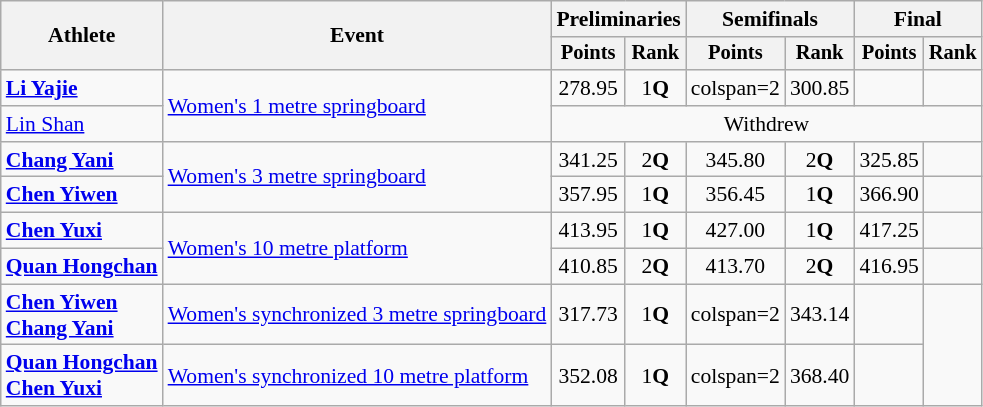<table class=wikitable style="font-size:90%">
<tr>
<th rowspan="2">Athlete</th>
<th rowspan="2">Event</th>
<th colspan="2">Preliminaries</th>
<th colspan="2">Semifinals</th>
<th colspan="2">Final</th>
</tr>
<tr style="font-size:95%">
<th>Points</th>
<th>Rank</th>
<th>Points</th>
<th>Rank</th>
<th>Points</th>
<th>Rank</th>
</tr>
<tr align=center>
<td align=left><strong><a href='#'>Li Yajie</a></strong></td>
<td align=left rowspan=2><a href='#'>Women's 1 metre springboard</a></td>
<td>278.95</td>
<td>1<strong>Q</strong></td>
<td>colspan=2 </td>
<td>300.85</td>
<td></td>
</tr>
<tr align=center>
<td align=left><a href='#'>Lin Shan</a></td>
<td colspan=6>Withdrew</td>
</tr>
<tr align=center>
<td align=left><strong><a href='#'>Chang Yani</a></strong></td>
<td align=left rowspan=2><a href='#'>Women's 3 metre springboard</a></td>
<td>341.25</td>
<td>2<strong>Q</strong></td>
<td>345.80</td>
<td>2<strong>Q</strong></td>
<td>325.85</td>
<td></td>
</tr>
<tr align=center>
<td align=left><strong><a href='#'>Chen Yiwen</a></strong></td>
<td>357.95</td>
<td>1<strong>Q</strong></td>
<td>356.45</td>
<td>1<strong>Q</strong></td>
<td>366.90</td>
<td></td>
</tr>
<tr align=center>
<td align=left><strong><a href='#'>Chen Yuxi</a></strong></td>
<td align=left rowspan=2><a href='#'>Women's 10 metre platform</a></td>
<td>413.95</td>
<td>1<strong>Q</strong></td>
<td>427.00</td>
<td>1<strong>Q</strong></td>
<td>417.25</td>
<td></td>
</tr>
<tr align=center>
<td align=left><strong><a href='#'>Quan Hongchan</a></strong></td>
<td>410.85</td>
<td>2<strong>Q</strong></td>
<td>413.70</td>
<td>2<strong>Q</strong></td>
<td>416.95</td>
<td></td>
</tr>
<tr align=center>
<td align=left><strong><a href='#'>Chen Yiwen</a><br><a href='#'>Chang Yani</a></strong></td>
<td align=left><a href='#'>Women's synchronized 3 metre springboard</a></td>
<td>317.73</td>
<td>1<strong>Q</strong></td>
<td>colspan=2 </td>
<td>343.14</td>
<td></td>
</tr>
<tr align=center>
<td align=left><strong><a href='#'>Quan Hongchan</a><br><a href='#'>Chen Yuxi</a></strong></td>
<td align=left><a href='#'>Women's synchronized 10 metre platform</a></td>
<td>352.08</td>
<td>1<strong>Q</strong></td>
<td>colspan=2 </td>
<td>368.40</td>
<td></td>
</tr>
</table>
